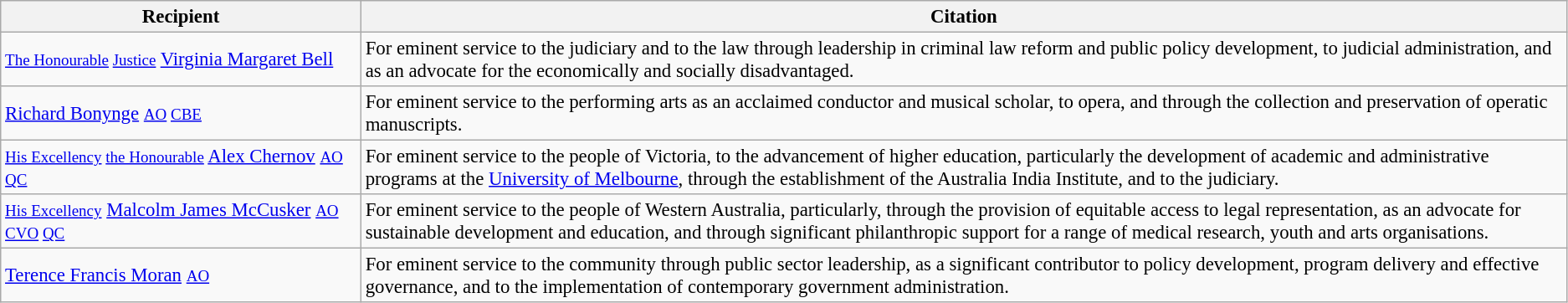<table class="wikitable" style="font-size:95%;">
<tr>
<th scope="col" width="280">Recipient</th>
<th>Citation</th>
</tr>
<tr>
<td><small><a href='#'>The Honourable</a> <a href='#'>Justice</a></small> <a href='#'>Virginia Margaret Bell</a></td>
<td>For eminent service to the judiciary and to the law through leadership in criminal law reform and public policy development, to judicial administration, and as an advocate for the economically and socially disadvantaged.</td>
</tr>
<tr>
<td><a href='#'>Richard Bonynge</a> <small><a href='#'>AO</a> <a href='#'>CBE</a></small></td>
<td>For eminent service to the performing arts as an acclaimed conductor and musical scholar, to opera, and through the collection and preservation of operatic manuscripts.</td>
</tr>
<tr>
<td><small><a href='#'>His Excellency</a> <a href='#'>the Honourable</a></small> <a href='#'>Alex Chernov</a> <small><a href='#'>AO</a> <a href='#'>QC</a></small></td>
<td>For eminent service to the people of Victoria, to the advancement of higher education, particularly the development of academic and administrative programs at the <a href='#'>University of Melbourne</a>, through the establishment of the Australia India Institute, and to the judiciary.</td>
</tr>
<tr>
<td><small><a href='#'>His Excellency</a></small> <a href='#'>Malcolm James McCusker</a> <small><a href='#'>AO</a> <a href='#'>CVO</a> <a href='#'>QC</a></small></td>
<td>For eminent service to the people of Western Australia, particularly, through the provision of equitable access to legal representation, as an advocate for sustainable development and education, and through significant philanthropic support for a range of medical research, youth and arts organisations.</td>
</tr>
<tr>
<td><a href='#'>Terence Francis Moran</a> <small><a href='#'>AO</a></small></td>
<td>For eminent service to the community through public sector leadership, as a significant contributor to policy development, program delivery and effective governance, and to the implementation of contemporary government administration.</td>
</tr>
</table>
